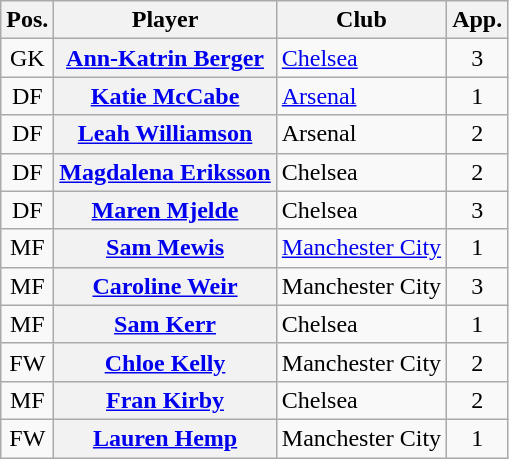<table class="wikitable plainrowheaders" style="text-align: left">
<tr>
<th scope="col">Pos.</th>
<th scope="col">Player</th>
<th scope="col">Club</th>
<th scope="col">App.</th>
</tr>
<tr>
<td style="text-align:center">GK</td>
<th scope="row"><a href='#'>Ann-Katrin Berger</a> </th>
<td><a href='#'>Chelsea</a></td>
<td style="text-align:center">3</td>
</tr>
<tr>
<td style="text-align:center">DF</td>
<th scope="row"><a href='#'>Katie McCabe</a></th>
<td><a href='#'>Arsenal</a></td>
<td style="text-align:center">1</td>
</tr>
<tr>
<td style="text-align:center">DF</td>
<th scope="row"><a href='#'>Leah Williamson</a> </th>
<td>Arsenal</td>
<td style="text-align:center">2</td>
</tr>
<tr>
<td style="text-align:center">DF</td>
<th scope="row"><a href='#'>Magdalena Eriksson</a> </th>
<td>Chelsea</td>
<td style="text-align:center">2</td>
</tr>
<tr>
<td style="text-align:center">DF</td>
<th scope="row"><a href='#'>Maren Mjelde</a> </th>
<td>Chelsea</td>
<td style="text-align:center">3</td>
</tr>
<tr>
<td style="text-align:center">MF</td>
<th scope="row"><a href='#'>Sam Mewis</a></th>
<td><a href='#'>Manchester City</a></td>
<td style="text-align:center">1</td>
</tr>
<tr>
<td style="text-align:center">MF</td>
<th scope="row"><a href='#'>Caroline Weir</a> </th>
<td>Manchester City</td>
<td style="text-align:center">3</td>
</tr>
<tr>
<td style="text-align:center">MF</td>
<th scope="row"><a href='#'>Sam Kerr</a></th>
<td>Chelsea</td>
<td style="text-align:center">1</td>
</tr>
<tr>
<td style="text-align:center">FW</td>
<th scope="row"><a href='#'>Chloe Kelly</a> </th>
<td>Manchester City</td>
<td style="text-align:center">2</td>
</tr>
<tr>
<td style="text-align:center">MF</td>
<th scope="row"><a href='#'>Fran Kirby</a> </th>
<td>Chelsea</td>
<td style="text-align:center">2</td>
</tr>
<tr>
<td style="text-align:center">FW</td>
<th scope="row"><a href='#'>Lauren Hemp</a></th>
<td>Manchester City</td>
<td style="text-align:center">1</td>
</tr>
</table>
